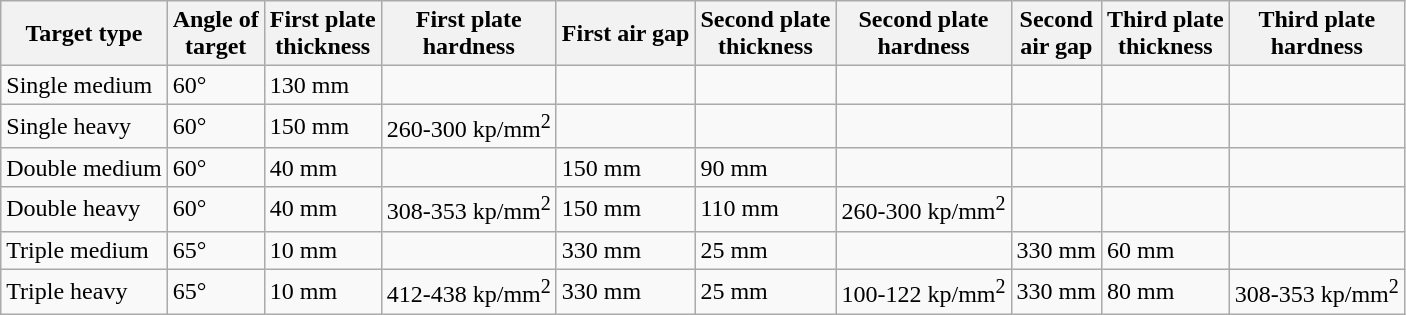<table class=wikitable>
<tr>
<th>Target type</th>
<th>Angle of <br> target <br> </th>
<th>First plate <br>thickness</th>
<th>First plate <br> hardness</th>
<th>First air gap</th>
<th>Second plate <br> thickness</th>
<th>Second plate <br> hardness</th>
<th>Second <br> air gap</th>
<th>Third plate <br> thickness</th>
<th>Third plate <br> hardness</th>
</tr>
<tr>
<td>Single medium</td>
<td>60°</td>
<td>130 mm</td>
<td></td>
<td></td>
<td></td>
<td></td>
<td></td>
<td></td>
<td></td>
</tr>
<tr>
<td>Single heavy</td>
<td>60°</td>
<td>150 mm</td>
<td>260-300 kp/mm<sup>2</sup></td>
<td></td>
<td></td>
<td></td>
<td></td>
<td></td>
<td></td>
</tr>
<tr>
<td>Double medium</td>
<td>60°</td>
<td>40 mm</td>
<td></td>
<td>150 mm</td>
<td>90 mm</td>
<td></td>
<td></td>
<td></td>
<td></td>
</tr>
<tr>
<td>Double heavy</td>
<td>60°</td>
<td>40 mm</td>
<td>308-353 kp/mm<sup>2</sup></td>
<td>150 mm</td>
<td>110 mm</td>
<td>260-300 kp/mm<sup>2</sup></td>
<td></td>
<td></td>
<td></td>
</tr>
<tr>
<td>Triple medium</td>
<td>65°</td>
<td>10 mm</td>
<td></td>
<td>330 mm</td>
<td>25 mm</td>
<td></td>
<td>330 mm</td>
<td>60 mm</td>
<td></td>
</tr>
<tr>
<td>Triple heavy</td>
<td>65°</td>
<td>10 mm</td>
<td>412-438 kp/mm<sup>2</sup></td>
<td>330 mm</td>
<td>25 mm</td>
<td>100-122 kp/mm<sup>2</sup></td>
<td>330 mm</td>
<td>80 mm</td>
<td>308-353 kp/mm<sup>2</sup></td>
</tr>
</table>
